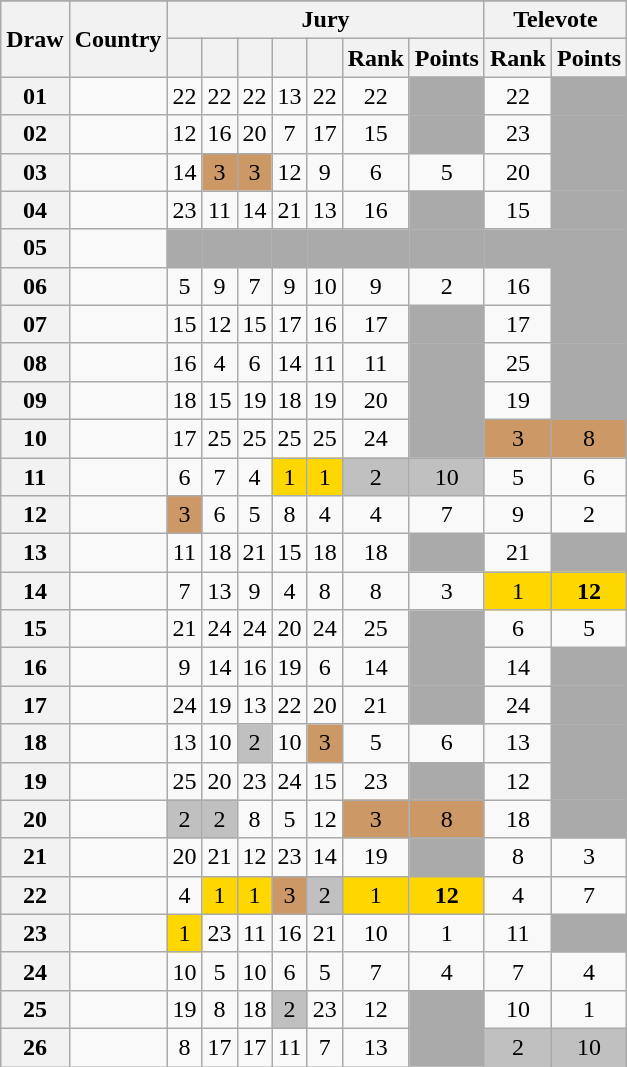<table class="sortable wikitable collapsible plainrowheaders" style="text-align:center;">
<tr>
</tr>
<tr>
<th scope="col" rowspan="2">Draw</th>
<th scope="col" rowspan="2">Country</th>
<th scope="col" colspan="7">Jury</th>
<th scope="col" colspan="2">Televote</th>
</tr>
<tr>
<th scope="col"><small></small></th>
<th scope="col"><small></small></th>
<th scope="col"><small></small></th>
<th scope="col"><small></small></th>
<th scope="col"><small></small></th>
<th scope="col">Rank</th>
<th scope="col">Points</th>
<th scope="col">Rank</th>
<th scope="col">Points</th>
</tr>
<tr>
<th scope="row" style="text-align:center;">01</th>
<td style="text-align:left;"></td>
<td>22</td>
<td>22</td>
<td>22</td>
<td>13</td>
<td>22</td>
<td>22</td>
<td style="background:#AAAAAA;"></td>
<td>22</td>
<td style="background:#AAAAAA;"></td>
</tr>
<tr>
<th scope="row" style="text-align:center;">02</th>
<td style="text-align:left;"></td>
<td>12</td>
<td>16</td>
<td>20</td>
<td>7</td>
<td>17</td>
<td>15</td>
<td style="background:#AAAAAA;"></td>
<td>23</td>
<td style="background:#AAAAAA;"></td>
</tr>
<tr>
<th scope="row" style="text-align:center;">03</th>
<td style="text-align:left;"></td>
<td>14</td>
<td style="background:#CC9966;">3</td>
<td style="background:#CC9966;">3</td>
<td>12</td>
<td>9</td>
<td>6</td>
<td>5</td>
<td>20</td>
<td style="background:#AAAAAA;"></td>
</tr>
<tr>
<th scope="row" style="text-align:center;">04</th>
<td style="text-align:left;"></td>
<td>23</td>
<td>11</td>
<td>14</td>
<td>21</td>
<td>13</td>
<td>16</td>
<td style="background:#AAAAAA;"></td>
<td>15</td>
<td style="background:#AAAAAA;"></td>
</tr>
<tr class="sortbottom">
<th scope="row" style="text-align:center;">05</th>
<td style="text-align:left;"></td>
<td style="background:#AAAAAA;"></td>
<td style="background:#AAAAAA;"></td>
<td style="background:#AAAAAA;"></td>
<td style="background:#AAAAAA;"></td>
<td style="background:#AAAAAA;"></td>
<td style="background:#AAAAAA;"></td>
<td style="background:#AAAAAA;"></td>
<td style="background:#AAAAAA;"></td>
<td style="background:#AAAAAA;"></td>
</tr>
<tr>
<th scope="row" style="text-align:center;">06</th>
<td style="text-align:left;"></td>
<td>5</td>
<td>9</td>
<td>7</td>
<td>9</td>
<td>10</td>
<td>9</td>
<td>2</td>
<td>16</td>
<td style="background:#AAAAAA;"></td>
</tr>
<tr>
<th scope="row" style="text-align:center;">07</th>
<td style="text-align:left;"></td>
<td>15</td>
<td>12</td>
<td>15</td>
<td>17</td>
<td>16</td>
<td>17</td>
<td style="background:#AAAAAA;"></td>
<td>17</td>
<td style="background:#AAAAAA;"></td>
</tr>
<tr>
<th scope="row" style="text-align:center;">08</th>
<td style="text-align:left;"></td>
<td>16</td>
<td>4</td>
<td>6</td>
<td>14</td>
<td>11</td>
<td>11</td>
<td style="background:#AAAAAA;"></td>
<td>25</td>
<td style="background:#AAAAAA;"></td>
</tr>
<tr>
<th scope="row" style="text-align:center;">09</th>
<td style="text-align:left;"></td>
<td>18</td>
<td>15</td>
<td>19</td>
<td>18</td>
<td>19</td>
<td>20</td>
<td style="background:#AAAAAA;"></td>
<td>19</td>
<td style="background:#AAAAAA;"></td>
</tr>
<tr>
<th scope="row" style="text-align:center;">10</th>
<td style="text-align:left;"></td>
<td>17</td>
<td>25</td>
<td>25</td>
<td>25</td>
<td>25</td>
<td>24</td>
<td style="background:#AAAAAA;"></td>
<td style="background:#CC9966;">3</td>
<td style="background:#CC9966;">8</td>
</tr>
<tr>
<th scope="row" style="text-align:center;">11</th>
<td style="text-align:left;"></td>
<td>6</td>
<td>7</td>
<td>4</td>
<td style="background:gold;">1</td>
<td style="background:gold;">1</td>
<td style="background:silver;">2</td>
<td style="background:silver;">10</td>
<td>5</td>
<td>6</td>
</tr>
<tr>
<th scope="row" style="text-align:center;">12</th>
<td style="text-align:left;"></td>
<td style="background:#CC9966;">3</td>
<td>6</td>
<td>5</td>
<td>8</td>
<td>4</td>
<td>4</td>
<td>7</td>
<td>9</td>
<td>2</td>
</tr>
<tr>
<th scope="row" style="text-align:center;">13</th>
<td style="text-align:left;"></td>
<td>11</td>
<td>18</td>
<td>21</td>
<td>15</td>
<td>18</td>
<td>18</td>
<td style="background:#AAAAAA;"></td>
<td>21</td>
<td style="background:#AAAAAA;"></td>
</tr>
<tr>
<th scope="row" style="text-align:center;">14</th>
<td style="text-align:left;"></td>
<td>7</td>
<td>13</td>
<td>9</td>
<td>4</td>
<td>8</td>
<td>8</td>
<td>3</td>
<td style="background:gold;">1</td>
<td style="background:gold;"><strong>12</strong></td>
</tr>
<tr>
<th scope="row" style="text-align:center;">15</th>
<td style="text-align:left;"></td>
<td>21</td>
<td>24</td>
<td>24</td>
<td>20</td>
<td>24</td>
<td>25</td>
<td style="background:#AAAAAA;"></td>
<td>6</td>
<td>5</td>
</tr>
<tr>
<th scope="row" style="text-align:center;">16</th>
<td style="text-align:left;"></td>
<td>9</td>
<td>14</td>
<td>16</td>
<td>19</td>
<td>6</td>
<td>14</td>
<td style="background:#AAAAAA;"></td>
<td>14</td>
<td style="background:#AAAAAA;"></td>
</tr>
<tr>
<th scope="row" style="text-align:center;">17</th>
<td style="text-align:left;"></td>
<td>24</td>
<td>19</td>
<td>13</td>
<td>22</td>
<td>20</td>
<td>21</td>
<td style="background:#AAAAAA;"></td>
<td>24</td>
<td style="background:#AAAAAA;"></td>
</tr>
<tr>
<th scope="row" style="text-align:center;">18</th>
<td style="text-align:left;"></td>
<td>13</td>
<td>10</td>
<td style="background:silver;">2</td>
<td>10</td>
<td style="background:#CC9966;">3</td>
<td>5</td>
<td>6</td>
<td>13</td>
<td style="background:#AAAAAA;"></td>
</tr>
<tr>
<th scope="row" style="text-align:center;">19</th>
<td style="text-align:left;"></td>
<td>25</td>
<td>20</td>
<td>23</td>
<td>24</td>
<td>15</td>
<td>23</td>
<td style="background:#AAAAAA;"></td>
<td>12</td>
<td style="background:#AAAAAA;"></td>
</tr>
<tr>
<th scope="row" style="text-align:center;">20</th>
<td style="text-align:left;"></td>
<td style="background:silver;">2</td>
<td style="background:silver;">2</td>
<td>8</td>
<td>5</td>
<td>12</td>
<td style="background:#CC9966;">3</td>
<td style="background:#CC9966;">8</td>
<td>18</td>
<td style="background:#AAAAAA;"></td>
</tr>
<tr>
<th scope="row" style="text-align:center;">21</th>
<td style="text-align:left;"></td>
<td>20</td>
<td>21</td>
<td>12</td>
<td>23</td>
<td>14</td>
<td>19</td>
<td style="background:#AAAAAA;"></td>
<td>8</td>
<td>3</td>
</tr>
<tr>
<th scope="row" style="text-align:center;">22</th>
<td style="text-align:left;"></td>
<td>4</td>
<td style="background:gold;">1</td>
<td style="background:gold;">1</td>
<td style="background:#CC9966;">3</td>
<td style="background:silver;">2</td>
<td style="background:gold;">1</td>
<td style="background:gold;"><strong>12</strong></td>
<td>4</td>
<td>7</td>
</tr>
<tr>
<th scope="row" style="text-align:center;">23</th>
<td style="text-align:left;"></td>
<td style="background:gold;">1</td>
<td>23</td>
<td>11</td>
<td>16</td>
<td>21</td>
<td>10</td>
<td>1</td>
<td>11</td>
<td style="background:#AAAAAA;"></td>
</tr>
<tr>
<th scope="row" style="text-align:center;">24</th>
<td style="text-align:left;"></td>
<td>10</td>
<td>5</td>
<td>10</td>
<td>6</td>
<td>5</td>
<td>7</td>
<td>4</td>
<td>7</td>
<td>4</td>
</tr>
<tr>
<th scope="row" style="text-align:center;">25</th>
<td style="text-align:left;"></td>
<td>19</td>
<td>8</td>
<td>18</td>
<td style="background:silver;">2</td>
<td>23</td>
<td>12</td>
<td style="background:#AAAAAA;"></td>
<td>10</td>
<td>1</td>
</tr>
<tr>
<th scope="row" style="text-align:center;">26</th>
<td style="text-align:left;"></td>
<td>8</td>
<td>17</td>
<td>17</td>
<td>11</td>
<td>7</td>
<td>13</td>
<td style="background:#AAAAAA;"></td>
<td style="background:silver;">2</td>
<td style="background:silver;">10</td>
</tr>
</table>
